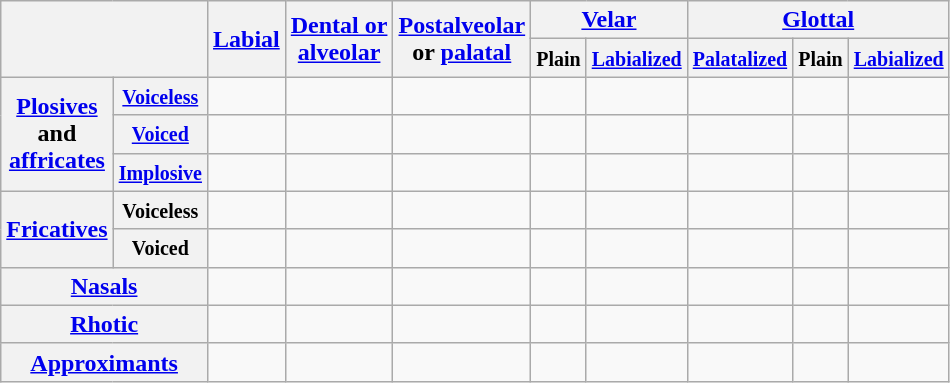<table class="wikitable" style="text-align: center;">
<tr>
<th rowspan="2" colspan="2"> </th>
<th rowspan="2"><a href='#'>Labial</a></th>
<th rowspan="2"><a href='#'>Dental or<br> alveolar</a></th>
<th rowspan="2"><a href='#'>Postalveolar</a><br> or <a href='#'>palatal</a></th>
<th colspan="2"><a href='#'>Velar</a></th>
<th colspan="3"><a href='#'>Glottal</a></th>
</tr>
<tr>
<th><small>Plain</small></th>
<th><small><a href='#'>Labialized</a></small></th>
<th><small><a href='#'>Palatalized</a></small></th>
<th><small>Plain</small></th>
<th><small><a href='#'>Labialized</a></small></th>
</tr>
<tr>
<th rowspan="3"><a href='#'>Plosives</a> <br>and <br> <a href='#'>affricates</a></th>
<th><small><a href='#'>Voiceless</a></small></th>
<td></td>
<td></td>
<td></td>
<td></td>
<td></td>
<td></td>
<td></td>
<td></td>
</tr>
<tr>
<th><small><a href='#'>Voiced</a></small></th>
<td></td>
<td></td>
<td></td>
<td></td>
<td></td>
<td></td>
<td></td>
<td></td>
</tr>
<tr>
<th><small><a href='#'>Implosive</a></small></th>
<td></td>
<td></td>
<td></td>
<td></td>
<td></td>
<td></td>
<td></td>
<td></td>
</tr>
<tr>
<th rowspan="2"><a href='#'>Fricatives</a></th>
<th><small>Voiceless</small></th>
<td></td>
<td></td>
<td></td>
<td></td>
<td></td>
<td></td>
<td></td>
<td></td>
</tr>
<tr>
<th><small>Voiced</small></th>
<td></td>
<td></td>
<td></td>
<td></td>
<td></td>
<td></td>
<td></td>
<td></td>
</tr>
<tr>
<th colspan="2"><a href='#'>Nasals</a></th>
<td></td>
<td></td>
<td></td>
<td></td>
<td></td>
<td></td>
<td></td>
<td></td>
</tr>
<tr>
<th colspan="2"><a href='#'>Rhotic</a></th>
<td></td>
<td></td>
<td></td>
<td></td>
<td></td>
<td></td>
<td></td>
<td></td>
</tr>
<tr>
<th colspan="2"><a href='#'>Approximants</a></th>
<td></td>
<td></td>
<td></td>
<td></td>
<td></td>
<td></td>
<td></td>
<td></td>
</tr>
</table>
